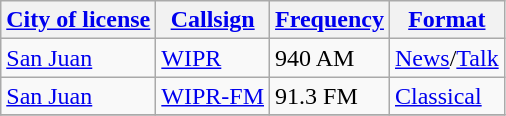<table class="wikitable">
<tr>
<th><a href='#'>City of license</a></th>
<th><a href='#'>Callsign</a></th>
<th><a href='#'>Frequency</a></th>
<th><a href='#'>Format</a></th>
</tr>
<tr>
<td><a href='#'>San Juan</a></td>
<td><a href='#'>WIPR</a></td>
<td data-sort-value=000940>940 AM</td>
<td><a href='#'>News</a>/<a href='#'>Talk</a></td>
</tr>
<tr>
<td><a href='#'>San Juan</a></td>
<td><a href='#'>WIPR-FM</a></td>
<td data-sort-value=091300>91.3 FM</td>
<td><a href='#'>Classical</a></td>
</tr>
<tr>
</tr>
</table>
